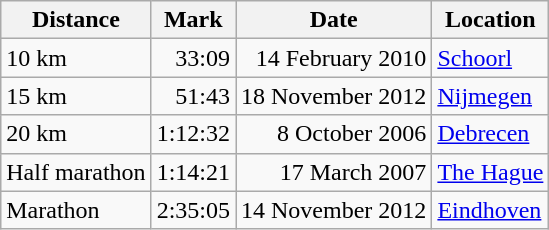<table class="wikitable" |]>
<tr>
<th>Distance</th>
<th>Mark</th>
<th>Date</th>
<th>Location</th>
</tr>
<tr>
<td>10 km</td>
<td align=right>33:09</td>
<td align=right>14 February 2010</td>
<td><a href='#'>Schoorl</a></td>
</tr>
<tr>
<td>15 km</td>
<td align=right>51:43</td>
<td align=right>18 November 2012</td>
<td><a href='#'>Nijmegen</a></td>
</tr>
<tr>
<td>20 km</td>
<td align=right>1:12:32</td>
<td align=right>8 October 2006</td>
<td><a href='#'>Debrecen</a></td>
</tr>
<tr>
<td>Half marathon</td>
<td align=right>1:14:21</td>
<td align=right>17 March 2007</td>
<td><a href='#'>The Hague</a></td>
</tr>
<tr>
<td>Marathon</td>
<td align=right>2:35:05</td>
<td align=right>14 November 2012</td>
<td><a href='#'>Eindhoven</a></td>
</tr>
</table>
